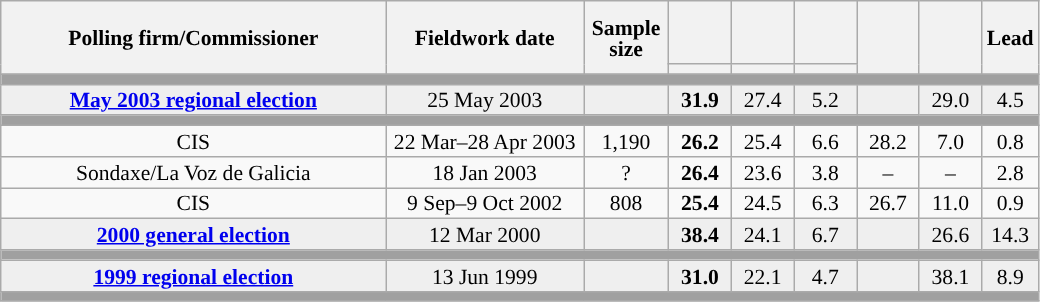<table class="wikitable collapsible collapsed" style="text-align:center; font-size:90%; line-height:14px;">
<tr style="height:42px;">
<th style="width:250px;" rowspan="2">Polling firm/Commissioner</th>
<th style="width:125px;" rowspan="2">Fieldwork date</th>
<th style="width:50px;" rowspan="2">Sample size</th>
<th style="width:35px;"></th>
<th style="width:35px;"></th>
<th style="width:35px;"></th>
<th style="width:35px;" rowspan="2"></th>
<th style="width:35px;" rowspan="2"></th>
<th style="width:30px;" rowspan="2">Lead</th>
</tr>
<tr>
<th style="color:inherit;background:"></th>
<th style="color:inherit;background:"></th>
<th style="color:inherit;background:"></th>
</tr>
<tr>
<td colspan="9" style="background:#A0A0A0"></td>
</tr>
<tr style="background:#EFEFEF;">
<td><strong><a href='#'>May 2003 regional election</a></strong></td>
<td>25 May 2003</td>
<td></td>
<td><strong>31.9</strong></td>
<td>27.4</td>
<td>5.2</td>
<td></td>
<td>29.0</td>
<td style="background:">4.5</td>
</tr>
<tr>
<td colspan="9" style="background:#A0A0A0"></td>
</tr>
<tr>
<td>CIS</td>
<td>22 Mar–28 Apr 2003</td>
<td>1,190</td>
<td><strong>26.2</strong></td>
<td>25.4</td>
<td>6.6</td>
<td>28.2</td>
<td>7.0</td>
<td style="background:">0.8</td>
</tr>
<tr>
<td>Sondaxe/La Voz de Galicia</td>
<td>18 Jan 2003</td>
<td>?</td>
<td><strong>26.4</strong></td>
<td>23.6</td>
<td>3.8</td>
<td>–</td>
<td>–</td>
<td style="background:">2.8</td>
</tr>
<tr>
<td>CIS</td>
<td>9 Sep–9 Oct 2002</td>
<td>808</td>
<td><strong>25.4</strong></td>
<td>24.5</td>
<td>6.3</td>
<td>26.7</td>
<td>11.0</td>
<td style="background:">0.9</td>
</tr>
<tr style="background:#EFEFEF;">
<td><strong><a href='#'>2000 general election</a></strong></td>
<td>12 Mar 2000</td>
<td></td>
<td><strong>38.4</strong></td>
<td>24.1</td>
<td>6.7</td>
<td></td>
<td>26.6</td>
<td style="background:">14.3</td>
</tr>
<tr>
<td colspan="9" style="background:#A0A0A0"></td>
</tr>
<tr style="background:#EFEFEF;">
<td><strong><a href='#'>1999 regional election</a></strong></td>
<td>13 Jun 1999</td>
<td></td>
<td><strong>31.0</strong></td>
<td>22.1</td>
<td>4.7</td>
<td></td>
<td>38.1</td>
<td style="background:">8.9</td>
</tr>
<tr>
<td colspan="9" style="background:#A0A0A0"></td>
</tr>
</table>
